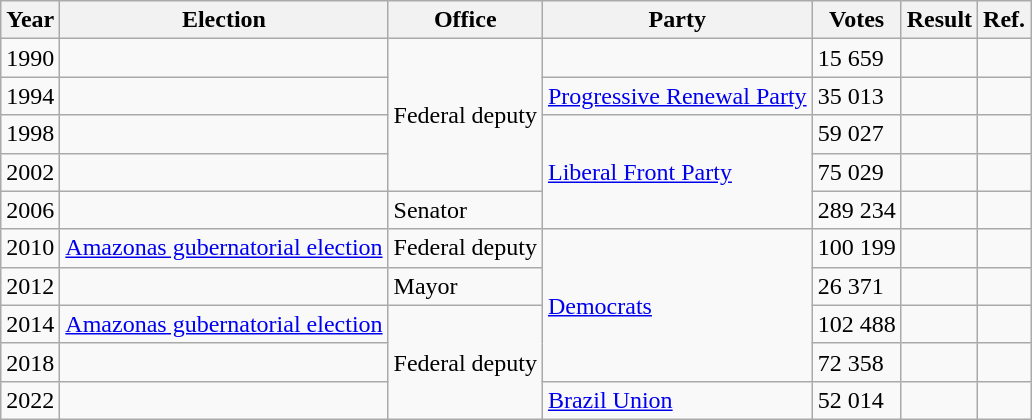<table class="wikitable">
<tr>
<th>Year</th>
<th>Election</th>
<th>Office</th>
<th>Party</th>
<th>Votes</th>
<th>Result</th>
<th>Ref.</th>
</tr>
<tr>
<td>1990</td>
<td></td>
<td rowspan="4">Federal deputy</td>
<td></td>
<td>15 659</td>
<td></td>
<td></td>
</tr>
<tr>
<td>1994</td>
<td></td>
<td><a href='#'>Progressive Renewal Party</a></td>
<td>35 013</td>
<td></td>
<td></td>
</tr>
<tr>
<td>1998</td>
<td></td>
<td rowspan="3"><a href='#'>Liberal Front Party</a></td>
<td>59 027</td>
<td></td>
<td></td>
</tr>
<tr>
<td>2002</td>
<td></td>
<td>75 029</td>
<td></td>
<td></td>
</tr>
<tr>
<td>2006</td>
<td></td>
<td>Senator</td>
<td>289 234</td>
<td></td>
<td></td>
</tr>
<tr>
<td>2010</td>
<td><a href='#'>Amazonas gubernatorial election</a></td>
<td>Federal deputy</td>
<td rowspan="4"><a href='#'>Democrats</a></td>
<td>100 199</td>
<td></td>
<td></td>
</tr>
<tr>
<td>2012</td>
<td></td>
<td>Mayor</td>
<td>26 371</td>
<td></td>
<td></td>
</tr>
<tr>
<td>2014</td>
<td><a href='#'>Amazonas gubernatorial election</a></td>
<td rowspan="3">Federal deputy</td>
<td>102 488</td>
<td></td>
<td></td>
</tr>
<tr>
<td>2018</td>
<td></td>
<td>72 358</td>
<td></td>
<td></td>
</tr>
<tr>
<td>2022</td>
<td></td>
<td><a href='#'>Brazil Union</a></td>
<td>52 014</td>
<td></td>
<td></td>
</tr>
</table>
